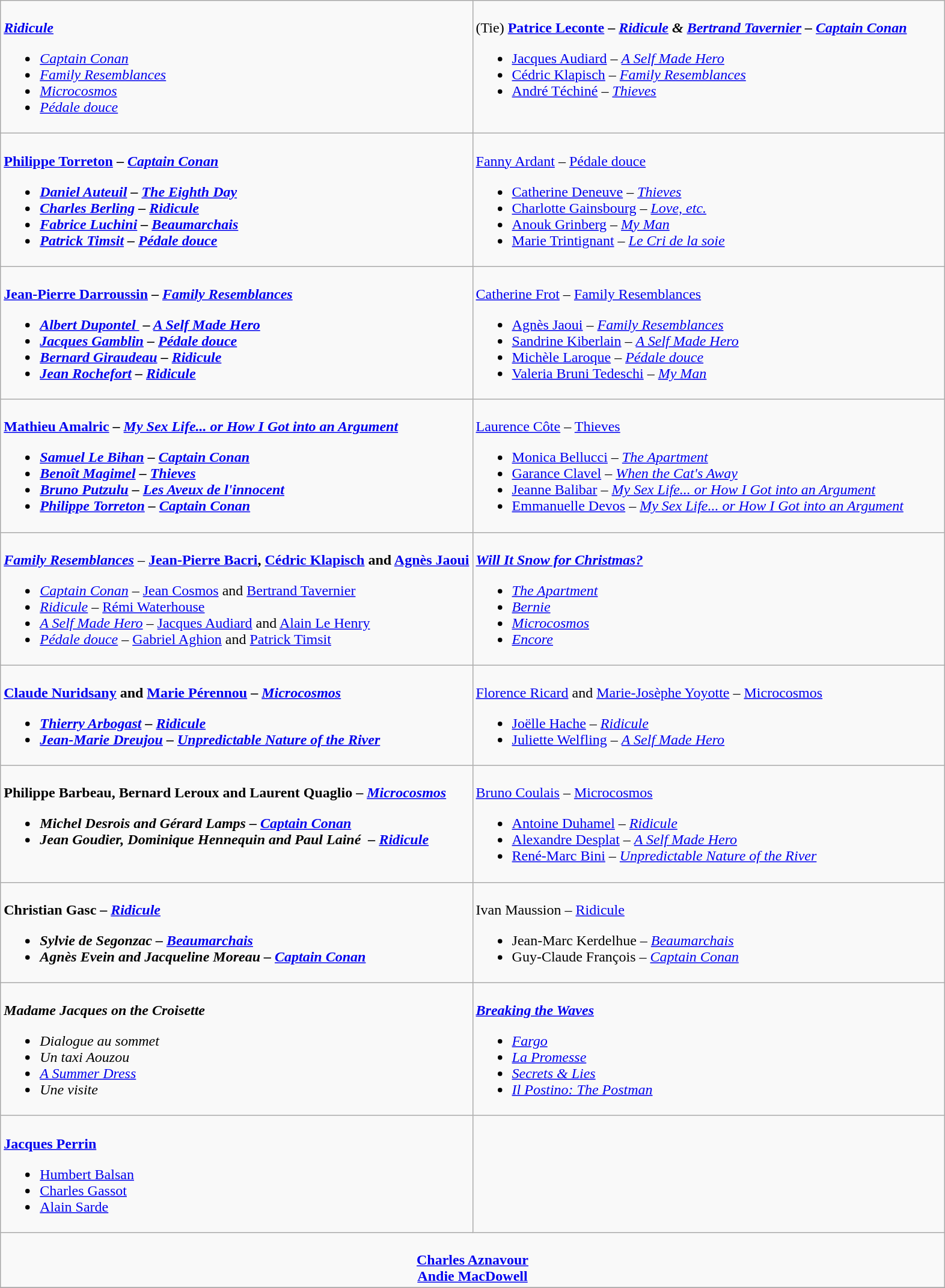<table class=wikitable style="width=150%">
<tr>
<td valign="top" width="50%"><br>
<strong><em><a href='#'>Ridicule</a></em></strong><ul><li><em><a href='#'>Captain Conan</a></em></li><li><em><a href='#'>Family Resemblances</a></em></li><li><em><a href='#'>Microcosmos</a></em></li><li><em><a href='#'>Pédale douce</a></em></li></ul></td>
<td valign="top" width="50%"><br>
(Tie) <strong><a href='#'>Patrice Leconte</a> – <em><a href='#'>Ridicule</a><strong><em> & </strong><a href='#'>Bertrand Tavernier</a> – </em><a href='#'>Captain Conan</a></em></strong><ul><li><a href='#'>Jacques Audiard</a> – <em><a href='#'>A Self Made Hero</a></em></li><li><a href='#'>Cédric Klapisch</a> – <em><a href='#'>Family Resemblances</a></em></li><li><a href='#'>André Téchiné</a> – <em><a href='#'>Thieves</a></em></li></ul></td>
</tr>
<tr>
<td valign="top" width="50%"><br>
<strong><a href='#'>Philippe Torreton</a> –  <em><a href='#'>Captain Conan</a><strong><em><ul><li><a href='#'>Daniel Auteuil</a> – </em><a href='#'>The Eighth Day</a><em></li><li><a href='#'>Charles Berling</a> – </em><a href='#'>Ridicule</a><em></li><li><a href='#'>Fabrice Luchini</a> – </em><a href='#'>Beaumarchais</a><em></li><li><a href='#'>Patrick Timsit</a> – </em><a href='#'>Pédale douce</a><em></li></ul></td>
<td valign="top" width="50%"><br>
</strong><a href='#'>Fanny Ardant</a> – </em><a href='#'>Pédale douce</a></em></strong><ul><li><a href='#'>Catherine Deneuve</a> – <em><a href='#'>Thieves</a></em></li><li><a href='#'>Charlotte Gainsbourg</a> – <em><a href='#'>Love, etc.</a></em></li><li><a href='#'>Anouk Grinberg</a> – <em><a href='#'>My Man</a></em></li><li><a href='#'>Marie Trintignant</a> – <em><a href='#'>Le Cri de la soie</a></em></li></ul></td>
</tr>
<tr>
<td valign="top" width="50%"><br>
<strong><a href='#'>Jean-Pierre Darroussin</a> – <em><a href='#'>Family Resemblances</a><strong><em><ul><li><a href='#'>Albert Dupontel </a> – </em><a href='#'>A Self Made Hero</a><em></li><li><a href='#'>Jacques Gamblin</a> – </em><a href='#'>Pédale douce</a><em></li><li><a href='#'>Bernard Giraudeau</a> – </em><a href='#'>Ridicule</a><em></li><li><a href='#'>Jean Rochefort</a> – </em><a href='#'>Ridicule</a><em></li></ul></td>
<td valign="top" width="50%"><br>
</strong><a href='#'>Catherine Frot</a> – </em><a href='#'>Family Resemblances</a></em></strong><ul><li><a href='#'>Agnès Jaoui</a> – <em><a href='#'>Family Resemblances</a></em></li><li><a href='#'>Sandrine Kiberlain</a> – <em><a href='#'>A Self Made Hero</a></em></li><li><a href='#'>Michèle Laroque</a> – <em><a href='#'>Pédale douce</a></em></li><li><a href='#'>Valeria Bruni Tedeschi</a> – <em><a href='#'>My Man</a></em></li></ul></td>
</tr>
<tr>
<td valign="top" width="50%"><br>
<strong><a href='#'>Mathieu Amalric</a> – <em><a href='#'>My Sex Life... or How I Got into an Argument</a><strong><em><ul><li><a href='#'>Samuel Le Bihan</a> – </em><a href='#'>Captain Conan</a><em></li><li><a href='#'>Benoît Magimel</a> – </em><a href='#'>Thieves</a><em></li><li><a href='#'>Bruno Putzulu</a> – </em><a href='#'>Les Aveux de l'innocent</a><em></li><li><a href='#'>Philippe Torreton</a> – </em><a href='#'>Captain Conan</a><em></li></ul></td>
<td valign="top" width="50%"><br>
</strong><a href='#'>Laurence Côte</a> – </em><a href='#'>Thieves</a></em></strong><ul><li><a href='#'>Monica Bellucci</a> – <em><a href='#'>The Apartment</a></em></li><li><a href='#'>Garance Clavel</a> – <em><a href='#'>When the Cat's Away</a></em></li><li><a href='#'>Jeanne Balibar</a> – <em><a href='#'>My Sex Life... or How I Got into an Argument</a></em></li><li><a href='#'>Emmanuelle Devos</a> – <em><a href='#'>My Sex Life... or How I Got into an Argument</a></em></li></ul></td>
</tr>
<tr>
<td valign="top" width="50%"><br>
<strong><em><a href='#'>Family Resemblances</a></em></strong> – <strong><a href='#'>Jean-Pierre Bacri</a>, <a href='#'>Cédric Klapisch</a> and <a href='#'>Agnès Jaoui</a></strong><ul><li><em><a href='#'>Captain Conan</a></em> – <a href='#'>Jean Cosmos</a> and <a href='#'>Bertrand Tavernier</a></li><li><em><a href='#'>Ridicule</a></em> – <a href='#'>Rémi Waterhouse</a></li><li><em><a href='#'>A Self Made Hero</a></em> – <a href='#'>Jacques Audiard</a> and <a href='#'>Alain Le Henry</a></li><li><em><a href='#'>Pédale douce</a></em> – <a href='#'>Gabriel Aghion</a> and <a href='#'>Patrick Timsit</a></li></ul></td>
<td valign="top" width="50%"><br>
<strong><em><a href='#'>Will It Snow for Christmas?</a></em></strong><ul><li><em><a href='#'>The Apartment</a></em></li><li><em><a href='#'>Bernie</a></em></li><li><em><a href='#'>Microcosmos</a></em></li><li><em><a href='#'>Encore</a></em></li></ul></td>
</tr>
<tr>
<td valign="top" width="50%"><br>
<strong><a href='#'>Claude Nuridsany</a> and <a href='#'>Marie Pérennou</a> – <em><a href='#'>Microcosmos</a><strong><em><ul><li><a href='#'>Thierry Arbogast</a> – </em><a href='#'>Ridicule</a><em></li><li><a href='#'>Jean-Marie Dreujou</a> – </em><a href='#'>Unpredictable Nature of the River</a><em></li></ul></td>
<td valign="top" width="50%"><br>
</strong><a href='#'>Florence Ricard</a> and <a href='#'>Marie-Josèphe Yoyotte</a> – </em><a href='#'>Microcosmos</a></em></strong><ul><li><a href='#'>Joëlle Hache</a> – <em><a href='#'>Ridicule</a></em></li><li><a href='#'>Juliette Welfling</a> – <em><a href='#'>A Self Made Hero</a></em></li></ul></td>
</tr>
<tr>
<td valign="top" width="50%"><br>
<strong>Philippe Barbeau, Bernard Leroux and Laurent Quaglio – <em><a href='#'>Microcosmos</a><strong><em><ul><li>Michel Desrois and Gérard Lamps – </em><a href='#'>Captain Conan</a><em></li><li>Jean Goudier, Dominique Hennequin and Paul Lainé  – </em><a href='#'>Ridicule</a><em></li></ul></td>
<td valign="top" width="50%"><br>
</strong><a href='#'>Bruno Coulais</a> – </em><a href='#'>Microcosmos</a></em></strong><ul><li><a href='#'>Antoine Duhamel</a> – <em><a href='#'>Ridicule</a></em></li><li><a href='#'>Alexandre Desplat</a> – <em><a href='#'>A Self Made Hero</a></em></li><li><a href='#'>René-Marc Bini</a> – <em><a href='#'>Unpredictable Nature of the River</a></em></li></ul></td>
</tr>
<tr>
<td valign="top" width="50%"><br>
<strong>Christian Gasc – <em><a href='#'>Ridicule</a><strong><em><ul><li>Sylvie de Segonzac – </em><a href='#'>Beaumarchais</a><em></li><li>Agnès Evein and Jacqueline Moreau – </em><a href='#'>Captain Conan</a><em></li></ul></td>
<td valign="top" width="50%"><br>
</strong>Ivan Maussion – </em><a href='#'>Ridicule</a></em></strong><ul><li>Jean-Marc Kerdelhue – <em><a href='#'>Beaumarchais</a></em></li><li>Guy-Claude François – <em><a href='#'>Captain Conan</a></em></li></ul></td>
</tr>
<tr>
<td valign="top" width="50%"><br>
<strong><em>Madame Jacques on the Croisette</em></strong><ul><li><em>Dialogue au sommet</em></li><li><em>Un taxi Aouzou</em></li><li><em><a href='#'>A Summer Dress</a></em></li><li><em>Une visite</em></li></ul></td>
<td valign="top" width="50%"><br>
<strong><em><a href='#'>Breaking the Waves</a></em></strong><ul><li><em><a href='#'>Fargo</a></em></li><li><em><a href='#'>La Promesse</a></em></li><li><em><a href='#'>Secrets & Lies</a></em></li><li><em><a href='#'>Il Postino: The Postman</a></em></li></ul></td>
</tr>
<tr>
<td valign="top" width="50%"><br>
<strong><a href='#'>Jacques Perrin</a></strong><ul><li><a href='#'>Humbert Balsan</a></li><li><a href='#'>Charles Gassot</a></li><li><a href='#'>Alain Sarde</a></li></ul></td>
</tr>
<tr>
<td align="center" colspan="2" valign="top" width="50%"><br>
<strong><a href='#'>Charles Aznavour</a></strong><br>
<strong><a href='#'>Andie MacDowell</a></strong></td>
</tr>
<tr>
</tr>
</table>
